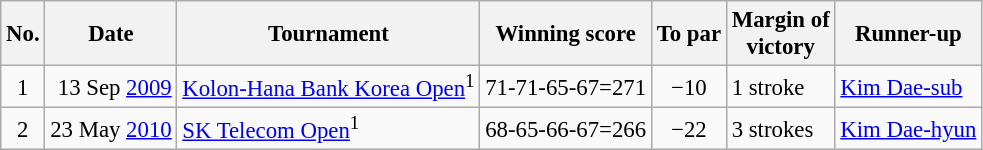<table class="wikitable" style="font-size:95%;">
<tr>
<th>No.</th>
<th>Date</th>
<th>Tournament</th>
<th>Winning score</th>
<th>To par</th>
<th>Margin of<br>victory</th>
<th>Runner-up</th>
</tr>
<tr>
<td align=center>1</td>
<td align=right>13 Sep <a href='#'>2009</a></td>
<td><a href='#'>Kolon-Hana Bank Korea Open</a><sup>1</sup></td>
<td>71-71-65-67=271</td>
<td align=center>−10</td>
<td>1 stroke</td>
<td> <a href='#'>Kim Dae-sub</a></td>
</tr>
<tr>
<td align=center>2</td>
<td align=right>23 May <a href='#'>2010</a></td>
<td><a href='#'>SK Telecom Open</a><sup>1</sup></td>
<td>68-65-66-67=266</td>
<td align=center>−22</td>
<td>3 strokes</td>
<td> <a href='#'>Kim Dae-hyun</a></td>
</tr>
</table>
